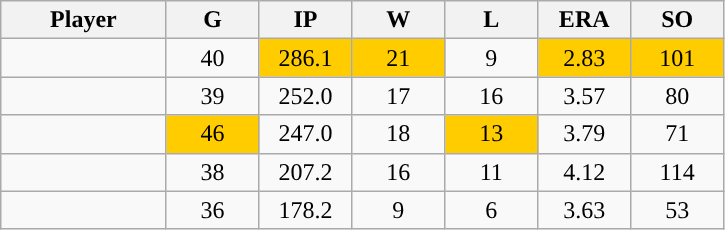<table class="wikitable sortable">
<tr>
<th bgcolor="#DDDDFF" width="16%">Player</th>
<th bgcolor="#DDDDFF" width="9%">G</th>
<th bgcolor="#DDDDFF" width="9%">IP</th>
<th bgcolor="#DDDDFF" width="9%">W</th>
<th bgcolor="#DDDDFF" width="9%">L</th>
<th bgcolor="#DDDDFF" width="9%">ERA</th>
<th bgcolor="#DDDDFF" width="9%">SO</th>
</tr>
<tr align="center">
<td></td>
<td>40</td>
<td style="background:#fc0;">286.1</td>
<td style="background:#fc0;">21</td>
<td>9</td>
<td style="background:#fc0;">2.83</td>
<td style="background:#fc0;">101</td>
</tr>
<tr align="center">
<td></td>
<td>39</td>
<td>252.0</td>
<td>17</td>
<td>16</td>
<td>3.57</td>
<td>80</td>
</tr>
<tr align="center">
<td></td>
<td style="background:#fc0;">46</td>
<td>247.0</td>
<td>18</td>
<td style="background:#fc0;">13</td>
<td>3.79</td>
<td>71</td>
</tr>
<tr align="center">
<td></td>
<td>38</td>
<td>207.2</td>
<td>16</td>
<td>11</td>
<td>4.12</td>
<td>114</td>
</tr>
<tr align="center">
<td></td>
<td>36</td>
<td>178.2</td>
<td>9</td>
<td>6</td>
<td>3.63</td>
<td>53</td>
</tr>
</table>
